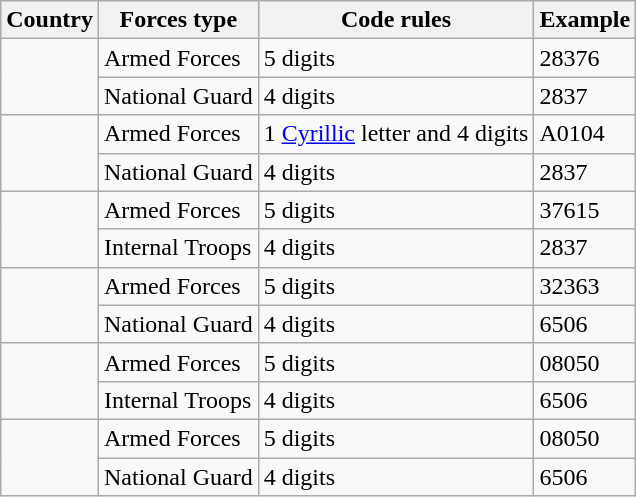<table class="wikitable">
<tr>
<th>Country</th>
<th>Forces type</th>
<th>Code rules</th>
<th>Example</th>
</tr>
<tr>
<td rowspan="2"></td>
<td>Armed Forces</td>
<td>5 digits</td>
<td>28376</td>
</tr>
<tr>
<td>National Guard</td>
<td>4 digits</td>
<td>2837</td>
</tr>
<tr>
<td rowspan="2"></td>
<td>Armed Forces</td>
<td>1 <a href='#'>Cyrillic</a> letter and 4 digits</td>
<td>А0104</td>
</tr>
<tr>
<td>National Guard</td>
<td>4 digits</td>
<td>2837</td>
</tr>
<tr>
<td rowspan="2"></td>
<td>Armed Forces</td>
<td>5 digits</td>
<td>37615</td>
</tr>
<tr>
<td>Internal Troops</td>
<td>4 digits</td>
<td>2837</td>
</tr>
<tr>
<td rowspan="2"></td>
<td>Armed Forces</td>
<td>5 digits</td>
<td>32363</td>
</tr>
<tr>
<td>National Guard</td>
<td>4 digits</td>
<td>6506</td>
</tr>
<tr>
<td rowspan="2"></td>
<td>Armed Forces</td>
<td>5 digits</td>
<td>08050</td>
</tr>
<tr>
<td>Internal Troops</td>
<td>4 digits</td>
<td>6506</td>
</tr>
<tr>
<td rowspan="2"></td>
<td>Armed Forces</td>
<td>5 digits</td>
<td>08050</td>
</tr>
<tr>
<td>National Guard</td>
<td>4 digits</td>
<td>6506</td>
</tr>
</table>
